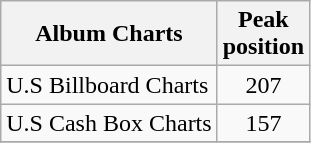<table class="wikitable sortable">
<tr>
<th align="left">Album Charts</th>
<th align="left">Peak<br>position</th>
</tr>
<tr>
<td align="left">U.S Billboard Charts </td>
<td align="center">207</td>
</tr>
<tr>
<td align="left">U.S Cash Box Charts</td>
<td align="center">157</td>
</tr>
<tr>
</tr>
</table>
